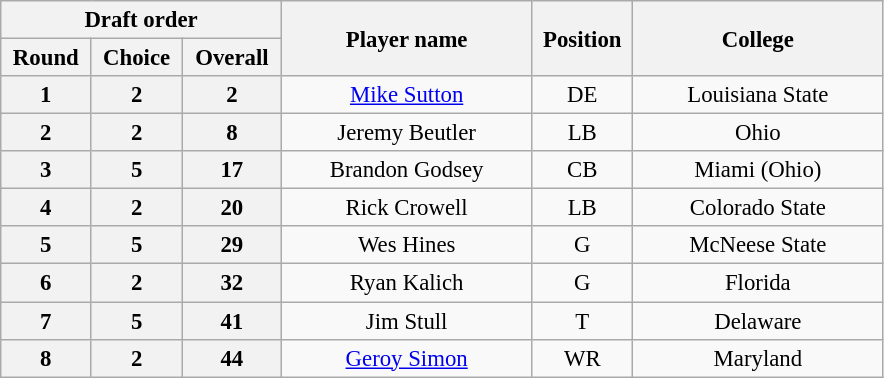<table class="wikitable" style="font-size:95%; text-align:center">
<tr>
<th width="180" colspan="3">Draft order</th>
<th width="160" rowspan="2">Player name</th>
<th width="60"  rowspan="2">Position</th>
<th width="160" rowspan="2">College</th>
</tr>
<tr>
<th>Round</th>
<th>Choice</th>
<th>Overall</th>
</tr>
<tr>
<th>1</th>
<th>2</th>
<th>2</th>
<td><a href='#'>Mike Sutton</a></td>
<td>DE</td>
<td>Louisiana State</td>
</tr>
<tr>
<th>2</th>
<th>2</th>
<th>8</th>
<td>Jeremy Beutler</td>
<td>LB</td>
<td>Ohio</td>
</tr>
<tr>
<th>3</th>
<th>5</th>
<th>17</th>
<td>Brandon Godsey</td>
<td>CB</td>
<td>Miami (Ohio)</td>
</tr>
<tr>
<th>4</th>
<th>2</th>
<th>20</th>
<td>Rick Crowell</td>
<td>LB</td>
<td>Colorado State</td>
</tr>
<tr>
<th>5</th>
<th>5</th>
<th>29</th>
<td>Wes Hines</td>
<td>G</td>
<td>McNeese State</td>
</tr>
<tr>
<th>6</th>
<th>2</th>
<th>32</th>
<td>Ryan Kalich</td>
<td>G</td>
<td>Florida</td>
</tr>
<tr>
<th>7</th>
<th>5</th>
<th>41</th>
<td>Jim Stull</td>
<td>T</td>
<td>Delaware</td>
</tr>
<tr>
<th>8</th>
<th>2</th>
<th>44</th>
<td><a href='#'>Geroy Simon</a></td>
<td>WR</td>
<td>Maryland</td>
</tr>
</table>
